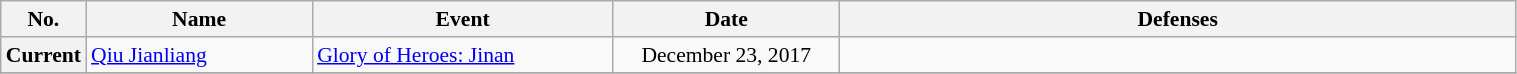<table class="wikitable" style="width:80%; font-size:90%;">
<tr>
<th style= width:1%;">No.</th>
<th style= width:15%;">Name</th>
<th style= width:20%;">Event</th>
<th style= width:15%;">Date</th>
<th style= width:45%;">Defenses</th>
</tr>
<tr>
<th>Current</th>
<td align=left> <a href='#'>Qiu Jianliang</a> <br></td>
<td align=left><a href='#'>Glory of Heroes: Jinan</a> <br></td>
<td align=center>December 23, 2017</td>
<td align=left></td>
</tr>
<tr>
</tr>
</table>
